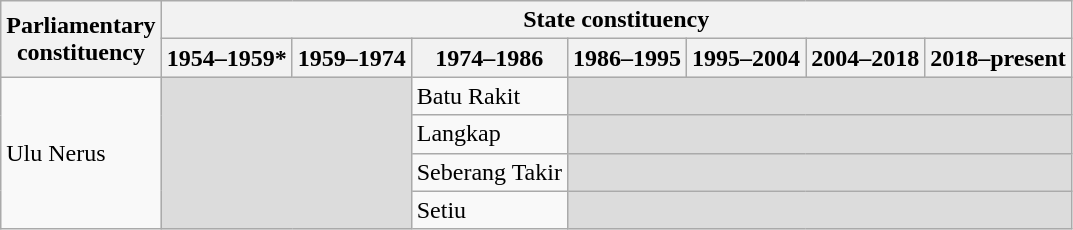<table class="wikitable">
<tr>
<th rowspan="2">Parliamentary<br>constituency</th>
<th colspan="7">State constituency</th>
</tr>
<tr>
<th>1954–1959*</th>
<th>1959–1974</th>
<th>1974–1986</th>
<th>1986–1995</th>
<th>1995–2004</th>
<th>2004–2018</th>
<th>2018–present</th>
</tr>
<tr>
<td rowspan="4">Ulu Nerus</td>
<td colspan="2" rowspan="4" bgcolor="dcdcdc"></td>
<td>Batu Rakit</td>
<td colspan="4" bgcolor="dcdcdc"></td>
</tr>
<tr>
<td>Langkap</td>
<td colspan="4" bgcolor="dcdcdc"></td>
</tr>
<tr>
<td>Seberang Takir</td>
<td colspan="4" bgcolor="dcdcdc"></td>
</tr>
<tr>
<td>Setiu</td>
<td colspan="4" bgcolor="dcdcdc"></td>
</tr>
</table>
